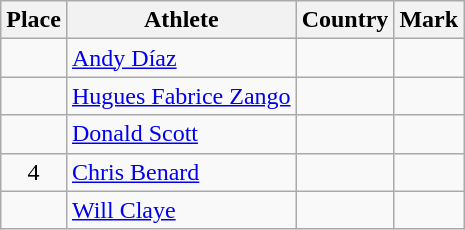<table class="wikitable">
<tr>
<th>Place</th>
<th>Athlete</th>
<th>Country</th>
<th>Mark</th>
</tr>
<tr>
<td align=center></td>
<td><a href='#'>Andy Díaz</a></td>
<td></td>
<td> </td>
</tr>
<tr>
<td align=center></td>
<td><a href='#'>Hugues Fabrice Zango</a></td>
<td></td>
<td> </td>
</tr>
<tr>
<td align=center></td>
<td><a href='#'>Donald Scott</a></td>
<td></td>
<td> </td>
</tr>
<tr>
<td align=center>4</td>
<td><a href='#'>Chris Benard</a></td>
<td></td>
<td> </td>
</tr>
<tr>
<td align=center></td>
<td><a href='#'>Will Claye</a></td>
<td></td>
<td></td>
</tr>
</table>
